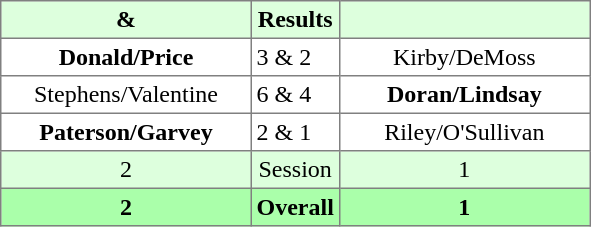<table border="1" cellpadding="3" style="border-collapse: collapse; text-align:center;">
<tr style="background:#ddffdd;">
<th width=160> & </th>
<th>Results</th>
<th width=160></th>
</tr>
<tr>
<td><strong>Donald/Price</strong></td>
<td align=left> 3 & 2</td>
<td>Kirby/DeMoss</td>
</tr>
<tr>
<td>Stephens/Valentine</td>
<td align=left> 6 & 4</td>
<td><strong>Doran/Lindsay</strong></td>
</tr>
<tr>
<td><strong>Paterson/Garvey</strong></td>
<td align=left> 2 & 1</td>
<td>Riley/O'Sullivan</td>
</tr>
<tr style="background:#ddffdd;">
<td>2</td>
<td>Session</td>
<td>1</td>
</tr>
<tr style="background:#aaffaa;">
<th>2</th>
<th>Overall</th>
<th>1</th>
</tr>
</table>
